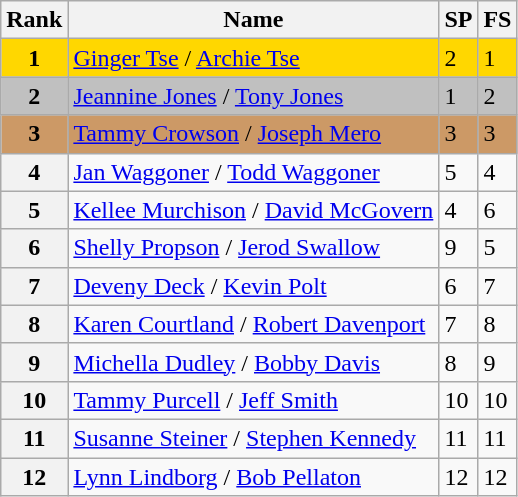<table class="wikitable">
<tr>
<th>Rank</th>
<th>Name</th>
<th>SP</th>
<th>FS</th>
</tr>
<tr bgcolor="gold">
<td align="center"><strong>1</strong></td>
<td><a href='#'>Ginger Tse</a> / <a href='#'>Archie Tse</a></td>
<td>2</td>
<td>1</td>
</tr>
<tr bgcolor="silver">
<td align="center"><strong>2</strong></td>
<td><a href='#'>Jeannine Jones</a> / <a href='#'>Tony Jones</a></td>
<td>1</td>
<td>2</td>
</tr>
<tr bgcolor="cc9966">
<td align="center"><strong>3</strong></td>
<td><a href='#'>Tammy Crowson</a> / <a href='#'>Joseph Mero</a></td>
<td>3</td>
<td>3</td>
</tr>
<tr>
<th>4</th>
<td><a href='#'>Jan Waggoner</a> / <a href='#'>Todd Waggoner</a></td>
<td>5</td>
<td>4</td>
</tr>
<tr>
<th>5</th>
<td><a href='#'>Kellee Murchison</a> / <a href='#'>David McGovern</a></td>
<td>4</td>
<td>6</td>
</tr>
<tr>
<th>6</th>
<td><a href='#'>Shelly Propson</a> / <a href='#'>Jerod Swallow</a></td>
<td>9</td>
<td>5</td>
</tr>
<tr>
<th>7</th>
<td><a href='#'>Deveny Deck</a> / <a href='#'>Kevin Polt</a></td>
<td>6</td>
<td>7</td>
</tr>
<tr>
<th>8</th>
<td><a href='#'>Karen Courtland</a> / <a href='#'>Robert Davenport</a></td>
<td>7</td>
<td>8</td>
</tr>
<tr>
<th>9</th>
<td><a href='#'>Michella Dudley</a> / <a href='#'>Bobby Davis</a></td>
<td>8</td>
<td>9</td>
</tr>
<tr>
<th>10</th>
<td><a href='#'>Tammy Purcell</a> / <a href='#'>Jeff Smith</a></td>
<td>10</td>
<td>10</td>
</tr>
<tr>
<th>11</th>
<td><a href='#'>Susanne Steiner</a> / <a href='#'>Stephen Kennedy</a></td>
<td>11</td>
<td>11</td>
</tr>
<tr>
<th>12</th>
<td><a href='#'>Lynn Lindborg</a> / <a href='#'>Bob Pellaton</a></td>
<td>12</td>
<td>12</td>
</tr>
</table>
